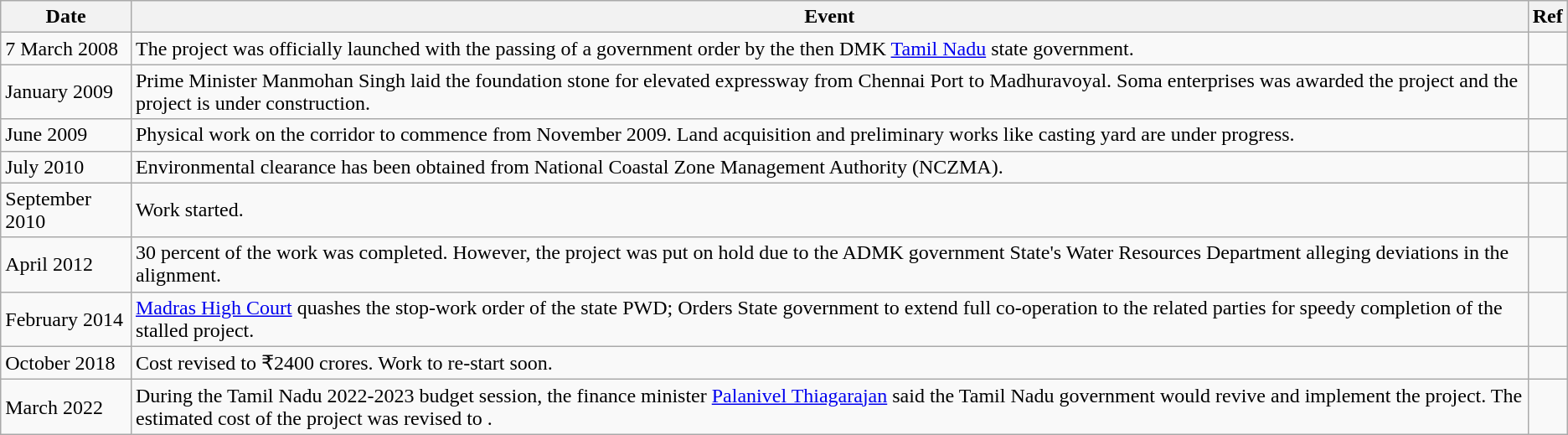<table class="wikitable">
<tr>
<th>Date</th>
<th>Event</th>
<th>Ref</th>
</tr>
<tr>
<td>7 March 2008</td>
<td>The project was officially launched with the passing of a government order by the then DMK <a href='#'>Tamil Nadu</a> state government.</td>
<td></td>
</tr>
<tr>
<td>January 2009</td>
<td>Prime Minister Manmohan Singh laid the foundation stone for elevated expressway from Chennai Port to Madhuravoyal. Soma enterprises was awarded the project and the project is under construction.</td>
<td></td>
</tr>
<tr>
<td>June 2009</td>
<td>Physical work on the corridor to commence from November 2009. Land acquisition and preliminary works like casting yard are under progress.</td>
<td></td>
</tr>
<tr>
<td>July 2010</td>
<td>Environmental clearance has been obtained from National Coastal Zone Management Authority (NCZMA).</td>
<td></td>
</tr>
<tr>
<td>September 2010</td>
<td>Work started.</td>
<td></td>
</tr>
<tr>
<td>April 2012</td>
<td>30 percent of the work was completed. However, the project was put on hold due to the ADMK government State's Water Resources Department alleging deviations in the alignment.</td>
<td></td>
</tr>
<tr>
<td>February 2014</td>
<td><a href='#'>Madras High Court</a> quashes the stop-work order of the state PWD; Orders State government to extend full co-operation to the related parties for speedy completion of the stalled project.</td>
<td></td>
</tr>
<tr>
<td>October 2018</td>
<td>Cost revised to ₹2400 crores. Work to re-start soon.</td>
<td></td>
</tr>
<tr>
<td>March 2022</td>
<td>During the Tamil Nadu 2022-2023 budget session, the finance minister <a href='#'>Palanivel Thiagarajan</a> said the Tamil Nadu government would revive and implement the project. The estimated cost of the project was revised to .</td>
<td></td>
</tr>
</table>
